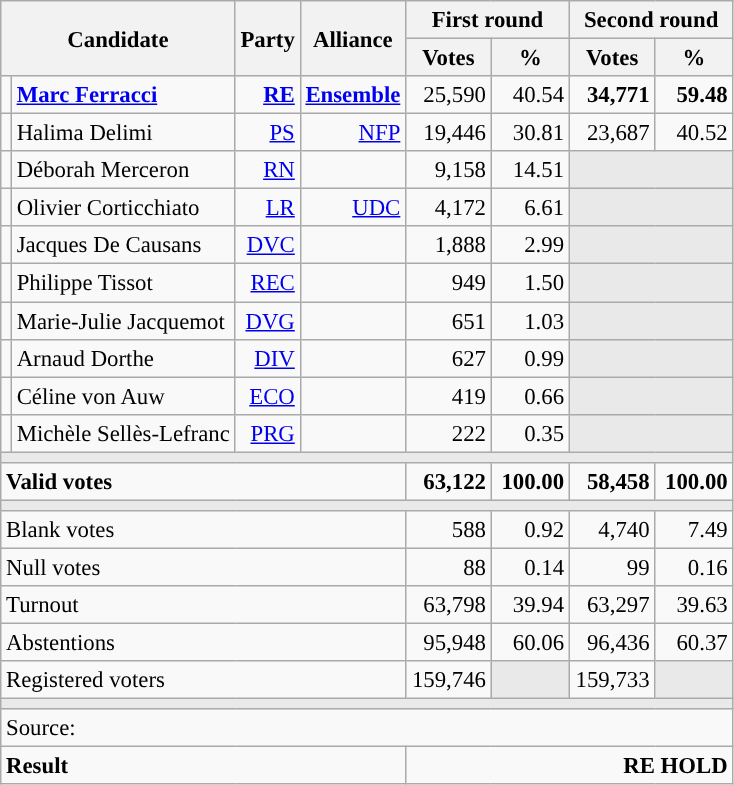<table class="wikitable" style="text-align:right;font-size:95%;">
<tr>
<th colspan="2" rowspan="2">Candidate</th>
<th colspan="1" rowspan="2">Party</th>
<th colspan="1" rowspan="2">Alliance</th>
<th colspan="2">First round</th>
<th colspan="2">Second round</th>
</tr>
<tr>
<th style="width:50px;">Votes</th>
<th style="width:45px;">%</th>
<th style="width:50px;">Votes</th>
<th style="width:45px;">%</th>
</tr>
<tr>
<td style="color:inherit;background:"></td>
<td style="text-align:left;"><strong><a href='#'>Marc Ferracci</a></strong></td>
<td><a href='#'><strong>RE</strong></a></td>
<td><a href='#'><strong>Ensemble</strong></a></td>
<td>25,590</td>
<td>40.54</td>
<td><strong>34,771</strong></td>
<td><strong>59.48</strong></td>
</tr>
<tr>
<td style="color:inherit;background:"></td>
<td style="text-align:left;">Halima Delimi</td>
<td><a href='#'>PS</a></td>
<td><a href='#'>NFP</a></td>
<td>19,446</td>
<td>30.81</td>
<td>23,687</td>
<td>40.52</td>
</tr>
<tr>
<td style="color:inherit;background:"></td>
<td style="text-align:left;">Déborah Merceron</td>
<td><a href='#'>RN</a></td>
<td></td>
<td>9,158</td>
<td>14.51</td>
<td colspan="2" rowspan="1" style="background:#E9E9E9;"></td>
</tr>
<tr>
<td style="color:inherit;background:"></td>
<td style="text-align:left;">Olivier Corticchiato</td>
<td><a href='#'>LR</a></td>
<td><a href='#'>UDC</a></td>
<td>4,172</td>
<td>6.61</td>
<td colspan="2" rowspan="1" style="background:#E9E9E9;"></td>
</tr>
<tr>
<td style="color:inherit;background:"></td>
<td style="text-align:left;">Jacques De Causans</td>
<td><a href='#'>DVC</a></td>
<td></td>
<td>1,888</td>
<td>2.99</td>
<td colspan="2" rowspan="1" style="background:#E9E9E9;"></td>
</tr>
<tr>
<td style="color:inherit;background:"></td>
<td style="text-align:left;">Philippe Tissot</td>
<td><a href='#'>REC</a></td>
<td></td>
<td>949</td>
<td>1.50</td>
<td colspan="2" rowspan="1" style="background:#E9E9E9;"></td>
</tr>
<tr>
<td style="color:inherit;background:"></td>
<td style="text-align:left;">Marie-Julie Jacquemot</td>
<td><a href='#'>DVG</a></td>
<td></td>
<td>651</td>
<td>1.03</td>
<td colspan="2" rowspan="1" style="background:#E9E9E9;"></td>
</tr>
<tr>
<td style="color:inherit;background:"></td>
<td style="text-align:left;">Arnaud Dorthe</td>
<td><a href='#'>DIV</a></td>
<td></td>
<td>627</td>
<td>0.99</td>
<td colspan="2" rowspan="1" style="background:#E9E9E9;"></td>
</tr>
<tr>
<td style="color:inherit;background:"></td>
<td style="text-align:left;">Céline von Auw</td>
<td><a href='#'>ECO</a></td>
<td></td>
<td>419</td>
<td>0.66</td>
<td colspan="2" style="background:#E9E9E9;"></td>
</tr>
<tr>
<td style="color:inherit;background:"></td>
<td style="text-align:left;">Michèle Sellès-Lefranc</td>
<td><a href='#'>PRG</a></td>
<td></td>
<td>222</td>
<td>0.35</td>
<td colspan="2" style="background:#E9E9E9;"></td>
</tr>
<tr>
<td colspan="8" style="background:#E9E9E9;"></td>
</tr>
<tr style="font-weight:bold;">
<td colspan="4" style="text-align:left;">Valid votes</td>
<td>63,122</td>
<td>100.00</td>
<td>58,458</td>
<td>100.00</td>
</tr>
<tr>
<td colspan="8" style="background:#E9E9E9;"></td>
</tr>
<tr>
<td colspan="4" style="text-align:left;">Blank votes</td>
<td>588</td>
<td>0.92</td>
<td>4,740</td>
<td>7.49</td>
</tr>
<tr>
<td colspan="4" style="text-align:left;">Null votes</td>
<td>88</td>
<td>0.14</td>
<td>99</td>
<td>0.16</td>
</tr>
<tr>
<td colspan="4" style="text-align:left;">Turnout</td>
<td>63,798</td>
<td>39.94</td>
<td>63,297</td>
<td>39.63</td>
</tr>
<tr>
<td colspan="4" style="text-align:left;">Abstentions</td>
<td>95,948</td>
<td>60.06</td>
<td>96,436</td>
<td>60.37</td>
</tr>
<tr>
<td colspan="4" style="text-align:left;">Registered voters</td>
<td>159,746</td>
<td style="background:#E9E9E9;"></td>
<td>159,733</td>
<td style="background:#E9E9E9;"></td>
</tr>
<tr>
<td colspan="8" style="background:#E9E9E9;"></td>
</tr>
<tr>
<td colspan="8" style="text-align:left;">Source: </td>
</tr>
<tr style="font-weight:bold">
<td colspan="4" style="text-align:left;">Result</td>
<td colspan="4" style="background-color:">RE HOLD</td>
</tr>
</table>
